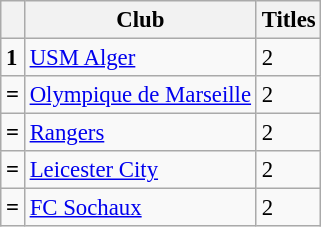<table class="wikitable plainrowheaders sortable" style="text-align:left;font-size:95%">
<tr>
<th></th>
<th>Club</th>
<th>Titles</th>
</tr>
<tr>
<td style="font-weight:bold;">1</td>
<td> <a href='#'>USM Alger</a></td>
<td>2</td>
</tr>
<tr>
<td style="font-weight:bold;">=</td>
<td> <a href='#'>Olympique de Marseille</a></td>
<td>2</td>
</tr>
<tr>
<td style="font-weight:bold;">=</td>
<td> <a href='#'>Rangers</a></td>
<td>2</td>
</tr>
<tr>
<td style="font-weight:bold;">=</td>
<td> <a href='#'>Leicester City</a></td>
<td>2</td>
</tr>
<tr>
<td style="font-weight:bold;">=</td>
<td> <a href='#'>FC Sochaux</a></td>
<td>2</td>
</tr>
</table>
